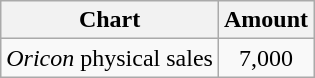<table class="wikitable">
<tr>
<th>Chart</th>
<th>Amount</th>
</tr>
<tr>
<td><em>Oricon</em> physical sales</td>
<td align="center">7,000</td>
</tr>
</table>
